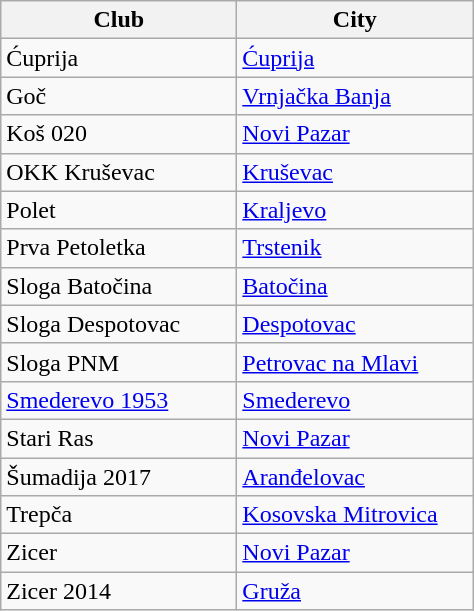<table class="wikitable sortable">
<tr>
<th width=150>Club</th>
<th width=150>City</th>
</tr>
<tr>
<td>Ćuprija</td>
<td><a href='#'>Ćuprija</a></td>
</tr>
<tr>
<td>Goč</td>
<td><a href='#'>Vrnjačka Banja</a></td>
</tr>
<tr>
<td>Koš 020</td>
<td><a href='#'>Novi Pazar</a></td>
</tr>
<tr>
<td>OKK Kruševac</td>
<td><a href='#'>Kruševac</a></td>
</tr>
<tr>
<td>Polet</td>
<td><a href='#'>Kraljevo</a></td>
</tr>
<tr>
<td>Prva Petoletka</td>
<td><a href='#'>Trstenik</a></td>
</tr>
<tr>
<td>Sloga Batočina</td>
<td><a href='#'>Batočina</a></td>
</tr>
<tr>
<td>Sloga Despotovac</td>
<td><a href='#'>Despotovac</a></td>
</tr>
<tr>
<td>Sloga PNM</td>
<td><a href='#'>Petrovac na Mlavi</a></td>
</tr>
<tr>
<td><a href='#'>Smederevo 1953</a></td>
<td><a href='#'>Smederevo</a></td>
</tr>
<tr>
<td>Stari Ras</td>
<td><a href='#'>Novi Pazar</a></td>
</tr>
<tr>
<td>Šumadija 2017</td>
<td><a href='#'>Aranđelovac</a></td>
</tr>
<tr>
<td>Trepča</td>
<td><a href='#'>Kosovska Mitrovica</a></td>
</tr>
<tr>
<td>Zicer</td>
<td><a href='#'>Novi Pazar</a></td>
</tr>
<tr>
<td>Zicer 2014</td>
<td><a href='#'>Gruža</a></td>
</tr>
</table>
